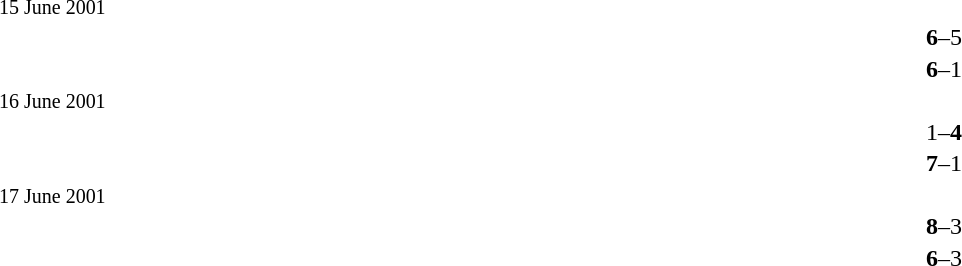<table width=100% cellspacing=1>
<tr>
<th width=40%></th>
<th width=20%></th>
<th></th>
</tr>
<tr>
<td><small>15 June 2001</small></td>
</tr>
<tr>
<td align=right><strong></strong></td>
<td align=center><strong>6</strong>–5</td>
<td></td>
</tr>
<tr>
<td align=right><strong></strong></td>
<td align=center><strong>6</strong>–1</td>
<td></td>
</tr>
<tr>
<td><small>16 June 2001</small></td>
</tr>
<tr>
<td align=right></td>
<td align=center>1–<strong>4</strong></td>
<td><strong></strong></td>
</tr>
<tr>
<td align=right><strong></strong></td>
<td align=center><strong>7</strong>–1</td>
<td></td>
</tr>
<tr>
<td><small>17 June 2001</small></td>
</tr>
<tr>
<td align=right><strong></strong></td>
<td align=center><strong>8</strong>–3</td>
<td></td>
</tr>
<tr>
<td align=right><strong></strong></td>
<td align=center><strong>6</strong>–3</td>
<td></td>
</tr>
</table>
